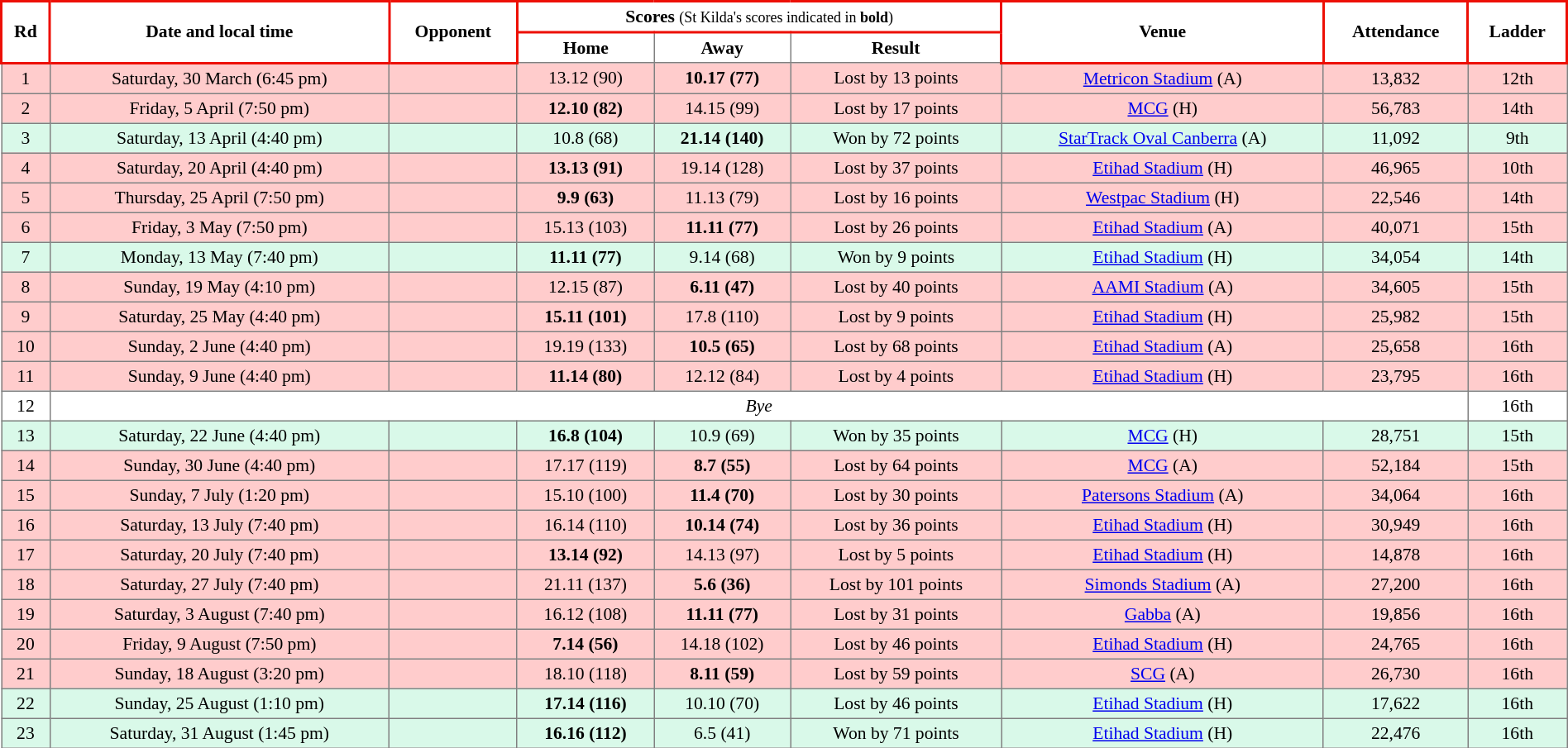<table border="1" cellpadding="3" cellspacing="0" style="border-collapse:collapse; font-size:90%; text-align:center; width:100%;">
<tr style="background:white; color: black;">
<td rowspan=2 style="border: solid #ED0F05 2px;"><strong>Rd</strong></td>
<td rowspan=2 style="border: solid #ED0F05 2px;"><strong>Date and local time</strong></td>
<td rowspan=2 style="border: solid #ED0F05 2px;"><strong>Opponent</strong></td>
<td colspan=3 style="border: solid #ED0F05 2px;"><strong>Scores</strong> <small>(St Kilda's scores indicated in <strong>bold</strong>)</small></td>
<td rowspan=2 style="border: solid #ED0F05 2px;"><strong>Venue</strong></td>
<td rowspan=2 style="border: solid #ED0F05 2px;"><strong>Attendance</strong></td>
<td rowspan=2 style="border: solid #ED0F05 2px;"><strong>Ladder</strong></td>
</tr>
<tr>
<th><span>Home</span></th>
<th><span>Away</span></th>
<th><span>Result</span></th>
</tr>
<tr style="background:#fcc">
<td>1</td>
<td>Saturday, 30 March (6:45 pm)</td>
<td></td>
<td>13.12 (90)</td>
<td><strong>10.17 (77)</strong></td>
<td>Lost by 13 points</td>
<td><a href='#'>Metricon Stadium</a> (A)</td>
<td>13,832</td>
<td>12th</td>
</tr>
<tr style="background:#fcc">
<td>2</td>
<td>Friday, 5 April (7:50 pm)</td>
<td></td>
<td><strong>12.10 (82)</strong></td>
<td>14.15 (99)</td>
<td>Lost by 17 points</td>
<td><a href='#'>MCG</a> (H)</td>
<td>56,783</td>
<td>14th</td>
</tr>
<tr style="background:#d9f9e9">
<td>3</td>
<td>Saturday, 13 April (4:40 pm)</td>
<td></td>
<td>10.8 (68)</td>
<td><strong>21.14 (140)</strong></td>
<td>Won by 72 points</td>
<td><a href='#'>StarTrack Oval Canberra</a> (A)</td>
<td>11,092</td>
<td>9th</td>
</tr>
<tr style="background:#fcc">
<td>4</td>
<td>Saturday, 20 April (4:40 pm)</td>
<td></td>
<td><strong>13.13 (91)</strong></td>
<td>19.14 (128)</td>
<td>Lost by 37 points</td>
<td><a href='#'>Etihad Stadium</a> (H)</td>
<td>46,965</td>
<td>10th</td>
</tr>
<tr style="background:#fcc">
<td>5</td>
<td>Thursday, 25 April (7:50 pm)</td>
<td></td>
<td><strong>9.9 (63)</strong></td>
<td>11.13 (79)</td>
<td>Lost by 16 points</td>
<td><a href='#'>Westpac Stadium</a> (H)</td>
<td>22,546</td>
<td>14th</td>
</tr>
<tr style="background:#fcc">
<td>6</td>
<td>Friday, 3 May (7:50 pm)</td>
<td></td>
<td>15.13 (103)</td>
<td><strong>11.11 (77)</strong></td>
<td>Lost by 26 points</td>
<td><a href='#'>Etihad Stadium</a> (A)</td>
<td>40,071</td>
<td>15th</td>
</tr>
<tr style="background:#d9f9e9">
<td>7</td>
<td>Monday, 13 May (7:40 pm)</td>
<td></td>
<td><strong>11.11 (77)</strong></td>
<td>9.14 (68)</td>
<td>Won by 9 points</td>
<td><a href='#'>Etihad Stadium</a> (H)</td>
<td>34,054</td>
<td>14th</td>
</tr>
<tr style="background:#fcc">
<td>8</td>
<td>Sunday, 19 May (4:10 pm)</td>
<td></td>
<td>12.15 (87)</td>
<td><strong>6.11 (47)</strong></td>
<td>Lost by 40 points</td>
<td><a href='#'>AAMI Stadium</a> (A)</td>
<td>34,605</td>
<td>15th</td>
</tr>
<tr style="background:#fcc">
<td>9</td>
<td>Saturday, 25 May (4:40 pm)</td>
<td></td>
<td><strong>15.11 (101)</strong></td>
<td>17.8 (110)</td>
<td>Lost by 9 points</td>
<td><a href='#'>Etihad Stadium</a> (H)</td>
<td>25,982</td>
<td>15th</td>
</tr>
<tr style="background:#fcc">
<td>10</td>
<td>Sunday, 2 June (4:40 pm)</td>
<td></td>
<td>19.19 (133)</td>
<td><strong>10.5 (65)</strong></td>
<td>Lost by 68 points</td>
<td><a href='#'>Etihad Stadium</a> (A)</td>
<td>25,658</td>
<td>16th</td>
</tr>
<tr style="background:#fcc">
<td>11</td>
<td>Sunday, 9 June (4:40 pm)</td>
<td></td>
<td><strong>11.14 (80)</strong></td>
<td>12.12 (84)</td>
<td>Lost by 4 points</td>
<td><a href='#'>Etihad Stadium</a> (H)</td>
<td>23,795</td>
<td>16th</td>
</tr>
<tr style="background:white">
<td>12</td>
<td colspan="7"><em>Bye</em></td>
<td>16th</td>
</tr>
<tr style="background:#d9f9e9">
<td>13</td>
<td>Saturday, 22 June (4:40 pm)</td>
<td></td>
<td><strong>16.8 (104)</strong></td>
<td>10.9 (69)</td>
<td>Won by 35 points</td>
<td><a href='#'>MCG</a> (H)</td>
<td>28,751</td>
<td>15th</td>
</tr>
<tr style="background:#fcc">
<td>14</td>
<td>Sunday, 30 June (4:40 pm)</td>
<td></td>
<td>17.17 (119)</td>
<td><strong>8.7 (55)</strong></td>
<td>Lost by 64 points</td>
<td><a href='#'>MCG</a> (A)</td>
<td>52,184</td>
<td>15th</td>
</tr>
<tr style="background:#fcc">
<td>15</td>
<td>Sunday, 7 July (1:20 pm)</td>
<td></td>
<td>15.10 (100)</td>
<td><strong>11.4 (70)</strong></td>
<td>Lost by 30 points</td>
<td><a href='#'>Patersons Stadium</a> (A)</td>
<td>34,064</td>
<td>16th</td>
</tr>
<tr style="background:#fcc">
<td>16</td>
<td>Saturday, 13 July (7:40 pm)</td>
<td></td>
<td>16.14 (110)</td>
<td><strong>10.14 (74)</strong></td>
<td>Lost by 36 points</td>
<td><a href='#'>Etihad Stadium</a> (H)</td>
<td>30,949</td>
<td>16th</td>
</tr>
<tr style="background:#fcc">
<td>17</td>
<td>Saturday, 20 July (7:40 pm)</td>
<td></td>
<td><strong>13.14 (92)</strong></td>
<td>14.13 (97)</td>
<td>Lost by 5 points</td>
<td><a href='#'>Etihad Stadium</a> (H)</td>
<td>14,878</td>
<td>16th</td>
</tr>
<tr style="background:#fcc">
<td>18</td>
<td>Saturday, 27 July (7:40 pm)</td>
<td></td>
<td>21.11 (137)</td>
<td><strong>5.6 (36)</strong></td>
<td>Lost by 101 points</td>
<td><a href='#'>Simonds Stadium</a> (A)</td>
<td>27,200</td>
<td>16th</td>
</tr>
<tr style="background:#fcc">
<td>19</td>
<td>Saturday, 3 August (7:40 pm)</td>
<td></td>
<td>16.12 (108)</td>
<td><strong>11.11 (77)</strong></td>
<td>Lost by 31 points</td>
<td><a href='#'>Gabba</a> (A)</td>
<td>19,856</td>
<td>16th</td>
</tr>
<tr style="background:#fcc">
<td>20</td>
<td>Friday, 9 August (7:50 pm)</td>
<td></td>
<td><strong>7.14 (56)</strong></td>
<td>14.18 (102)</td>
<td>Lost by 46 points</td>
<td><a href='#'>Etihad Stadium</a> (H)</td>
<td>24,765</td>
<td>16th</td>
</tr>
<tr style="background:#fcc">
<td>21</td>
<td>Sunday, 18 August (3:20 pm)</td>
<td></td>
<td>18.10 (118)</td>
<td><strong>8.11 (59)</strong></td>
<td>Lost by 59 points</td>
<td><a href='#'>SCG</a> (A)</td>
<td>26,730</td>
<td>16th</td>
</tr>
<tr style="background:#d9f9e9">
<td>22</td>
<td>Sunday, 25 August (1:10 pm)</td>
<td></td>
<td><strong>17.14 (116)</strong></td>
<td>10.10 (70)</td>
<td>Lost by 46 points</td>
<td><a href='#'>Etihad Stadium</a> (H)</td>
<td>17,622</td>
<td>16th</td>
</tr>
<tr style="background:#d9f9e9">
<td>23</td>
<td>Saturday, 31 August (1:45 pm)</td>
<td></td>
<td><strong>16.16 (112)</strong></td>
<td>6.5 (41)</td>
<td>Won by 71 points</td>
<td><a href='#'>Etihad Stadium</a> (H)</td>
<td>22,476</td>
<td>16th</td>
</tr>
</table>
